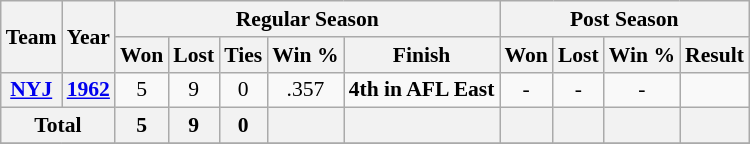<table class="wikitable" style="font-size: 90%; text-align:center;">
<tr>
<th rowspan="2">Team</th>
<th rowspan="2">Year</th>
<th colspan="5">Regular Season</th>
<th colspan="4">Post Season</th>
</tr>
<tr>
<th>Won</th>
<th>Lost</th>
<th>Ties</th>
<th>Win %</th>
<th>Finish</th>
<th>Won</th>
<th>Lost</th>
<th>Win %</th>
<th>Result</th>
</tr>
<tr>
<th><a href='#'>NYJ</a></th>
<th><a href='#'>1962</a></th>
<td>5</td>
<td>9</td>
<td>0</td>
<td>.357</td>
<td><strong>4th in AFL East</strong></td>
<td>-</td>
<td>-</td>
<td>-</td>
<td></td>
</tr>
<tr>
<th colspan="2">Total</th>
<th>5</th>
<th>9</th>
<th>0</th>
<th></th>
<th></th>
<th></th>
<th></th>
<th></th>
<th></th>
</tr>
<tr>
</tr>
</table>
